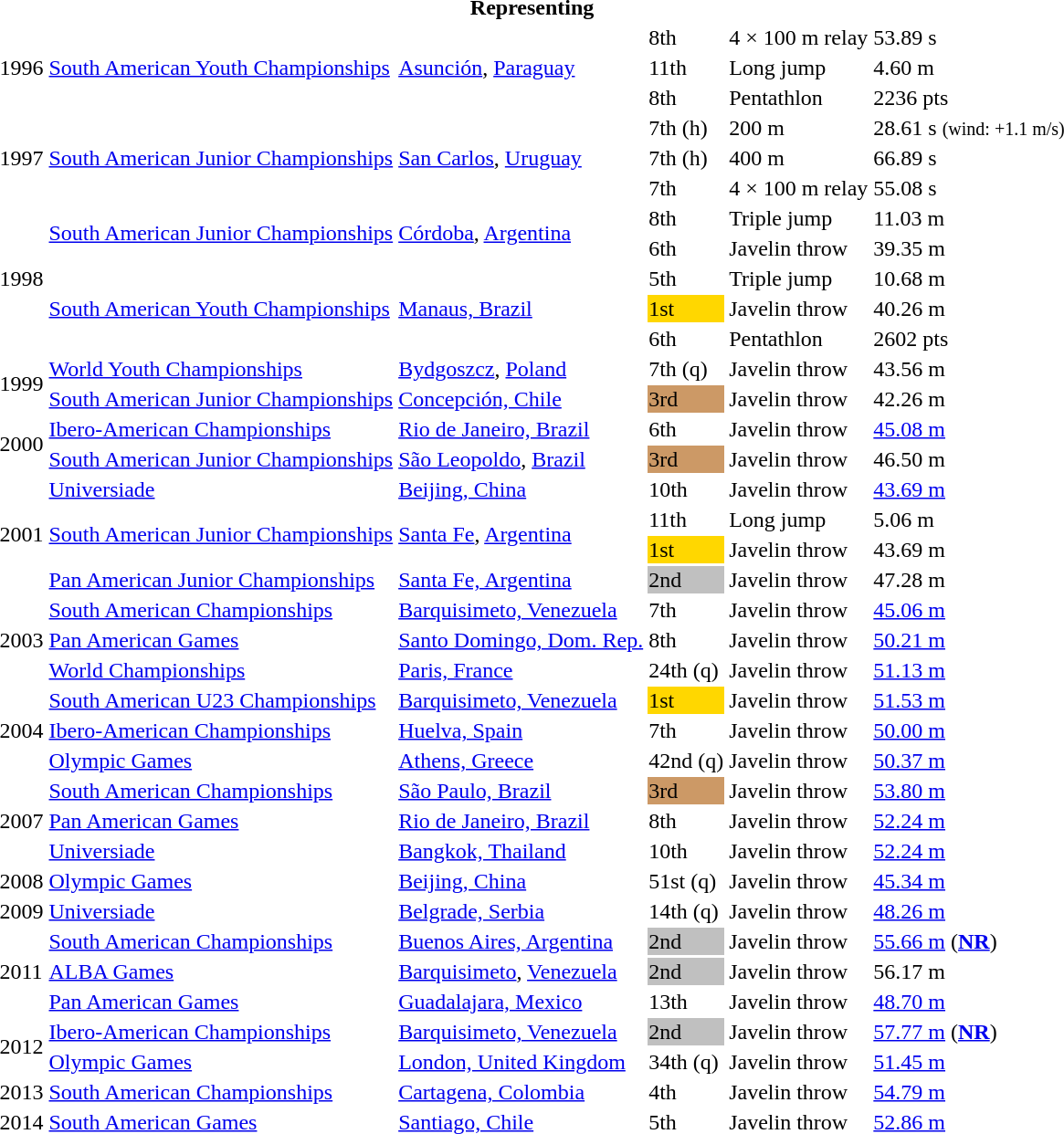<table>
<tr>
<th colspan="6">Representing </th>
</tr>
<tr>
<td rowspan=3>1996</td>
<td rowspan=3><a href='#'>South American Youth Championships</a></td>
<td rowspan=3><a href='#'>Asunción</a>, <a href='#'>Paraguay</a></td>
<td>8th</td>
<td>4 × 100 m relay</td>
<td>53.89 s</td>
</tr>
<tr>
<td>11th</td>
<td>Long jump</td>
<td>4.60 m</td>
</tr>
<tr>
<td>8th</td>
<td>Pentathlon</td>
<td>2236 pts</td>
</tr>
<tr>
<td rowspan=3>1997</td>
<td rowspan=3><a href='#'>South American Junior Championships</a></td>
<td rowspan=3><a href='#'>San Carlos</a>, <a href='#'>Uruguay</a></td>
<td>7th (h)</td>
<td>200 m</td>
<td>28.61 s  <small>(wind: +1.1 m/s)</small></td>
</tr>
<tr>
<td>7th (h)</td>
<td>400 m</td>
<td>66.89 s</td>
</tr>
<tr>
<td>7th</td>
<td>4 × 100 m relay</td>
<td>55.08 s</td>
</tr>
<tr>
<td rowspan=5>1998</td>
<td rowspan=2><a href='#'>South American Junior Championships</a></td>
<td rowspan=2><a href='#'>Córdoba</a>, <a href='#'>Argentina</a></td>
<td>8th</td>
<td>Triple jump</td>
<td>11.03 m</td>
</tr>
<tr>
<td>6th</td>
<td>Javelin throw</td>
<td>39.35 m</td>
</tr>
<tr>
<td rowspan=3><a href='#'>South American Youth Championships</a></td>
<td rowspan=3><a href='#'>Manaus, Brazil</a></td>
<td>5th</td>
<td>Triple jump</td>
<td>10.68 m</td>
</tr>
<tr>
<td bgcolor="gold">1st</td>
<td>Javelin throw</td>
<td>40.26 m</td>
</tr>
<tr>
<td>6th</td>
<td>Pentathlon</td>
<td>2602 pts</td>
</tr>
<tr>
<td rowspan=2>1999</td>
<td><a href='#'>World Youth Championships</a></td>
<td><a href='#'>Bydgoszcz</a>, <a href='#'>Poland</a></td>
<td>7th (q)</td>
<td>Javelin throw</td>
<td>43.56 m</td>
</tr>
<tr>
<td><a href='#'>South American Junior Championships</a></td>
<td><a href='#'>Concepción, Chile</a></td>
<td bgcolor="cc9966">3rd</td>
<td>Javelin throw</td>
<td>42.26 m</td>
</tr>
<tr>
<td rowspan=2>2000</td>
<td><a href='#'>Ibero-American Championships</a></td>
<td><a href='#'>Rio de Janeiro, Brazil</a></td>
<td>6th</td>
<td>Javelin throw</td>
<td><a href='#'>45.08 m</a></td>
</tr>
<tr>
<td><a href='#'>South American Junior Championships</a></td>
<td><a href='#'>São Leopoldo</a>, <a href='#'>Brazil</a></td>
<td bgcolor="cc9966">3rd</td>
<td>Javelin throw</td>
<td>46.50 m</td>
</tr>
<tr>
<td rowspan=4>2001</td>
<td><a href='#'>Universiade</a></td>
<td><a href='#'>Beijing, China</a></td>
<td>10th</td>
<td>Javelin throw</td>
<td><a href='#'>43.69 m</a></td>
</tr>
<tr>
<td rowspan=2><a href='#'>South American Junior Championships</a></td>
<td rowspan=2><a href='#'>Santa Fe</a>, <a href='#'>Argentina</a></td>
<td>11th</td>
<td>Long jump</td>
<td>5.06 m</td>
</tr>
<tr>
<td bgcolor="gold">1st</td>
<td>Javelin throw</td>
<td>43.69 m</td>
</tr>
<tr>
<td><a href='#'>Pan American Junior Championships</a></td>
<td><a href='#'>Santa Fe, Argentina</a></td>
<td bgcolor="silver">2nd</td>
<td>Javelin throw</td>
<td>47.28 m</td>
</tr>
<tr>
<td rowspan=3>2003</td>
<td><a href='#'>South American Championships</a></td>
<td><a href='#'>Barquisimeto, Venezuela</a></td>
<td>7th</td>
<td>Javelin throw</td>
<td><a href='#'>45.06 m</a></td>
</tr>
<tr>
<td><a href='#'>Pan American Games</a></td>
<td><a href='#'>Santo Domingo, Dom. Rep.</a></td>
<td>8th</td>
<td>Javelin throw</td>
<td><a href='#'>50.21 m</a></td>
</tr>
<tr>
<td><a href='#'>World Championships</a></td>
<td><a href='#'>Paris, France</a></td>
<td>24th (q)</td>
<td>Javelin throw</td>
<td><a href='#'>51.13 m</a></td>
</tr>
<tr>
<td rowspan=3>2004</td>
<td><a href='#'>South American U23 Championships</a></td>
<td><a href='#'>Barquisimeto, Venezuela</a></td>
<td bgcolor="gold">1st</td>
<td>Javelin throw</td>
<td><a href='#'>51.53 m</a></td>
</tr>
<tr>
<td><a href='#'>Ibero-American Championships</a></td>
<td><a href='#'>Huelva, Spain</a></td>
<td>7th</td>
<td>Javelin throw</td>
<td><a href='#'>50.00 m</a></td>
</tr>
<tr>
<td><a href='#'>Olympic Games</a></td>
<td><a href='#'>Athens, Greece</a></td>
<td>42nd (q)</td>
<td>Javelin throw</td>
<td><a href='#'>50.37 m</a></td>
</tr>
<tr>
<td rowspan=3>2007</td>
<td><a href='#'>South American Championships</a></td>
<td><a href='#'>São Paulo, Brazil</a></td>
<td bgcolor="cc9966">3rd</td>
<td>Javelin throw</td>
<td><a href='#'>53.80 m</a></td>
</tr>
<tr>
<td><a href='#'>Pan American Games</a></td>
<td><a href='#'>Rio de Janeiro, Brazil</a></td>
<td>8th</td>
<td>Javelin throw</td>
<td><a href='#'>52.24 m</a></td>
</tr>
<tr>
<td><a href='#'>Universiade</a></td>
<td><a href='#'>Bangkok, Thailand</a></td>
<td>10th</td>
<td>Javelin throw</td>
<td><a href='#'>52.24 m</a></td>
</tr>
<tr>
<td>2008</td>
<td><a href='#'>Olympic Games</a></td>
<td><a href='#'>Beijing, China</a></td>
<td>51st (q)</td>
<td>Javelin throw</td>
<td><a href='#'>45.34 m</a></td>
</tr>
<tr>
<td>2009</td>
<td><a href='#'>Universiade</a></td>
<td><a href='#'>Belgrade, Serbia</a></td>
<td>14th (q)</td>
<td>Javelin throw</td>
<td><a href='#'>48.26 m</a></td>
</tr>
<tr>
<td rowspan=3>2011</td>
<td><a href='#'>South American Championships</a></td>
<td><a href='#'>Buenos Aires, Argentina</a></td>
<td bgcolor="silver">2nd</td>
<td>Javelin throw</td>
<td><a href='#'>55.66 m</a> (<strong><a href='#'>NR</a></strong>)</td>
</tr>
<tr>
<td><a href='#'>ALBA Games</a></td>
<td><a href='#'>Barquisimeto</a>, <a href='#'>Venezuela</a></td>
<td bgcolor=silver>2nd</td>
<td>Javelin throw</td>
<td>56.17 m</td>
</tr>
<tr>
<td><a href='#'>Pan American Games</a></td>
<td><a href='#'>Guadalajara, Mexico</a></td>
<td>13th</td>
<td>Javelin throw</td>
<td><a href='#'>48.70 m</a></td>
</tr>
<tr>
<td rowspan=2>2012</td>
<td><a href='#'>Ibero-American Championships</a></td>
<td><a href='#'>Barquisimeto, Venezuela</a></td>
<td bgcolor="silver">2nd</td>
<td>Javelin throw</td>
<td><a href='#'>57.77 m</a> (<strong><a href='#'>NR</a></strong>)</td>
</tr>
<tr>
<td><a href='#'>Olympic Games</a></td>
<td><a href='#'>London, United Kingdom</a></td>
<td>34th (q)</td>
<td>Javelin throw</td>
<td><a href='#'>51.45 m</a></td>
</tr>
<tr>
<td>2013</td>
<td><a href='#'>South American Championships</a></td>
<td><a href='#'>Cartagena, Colombia</a></td>
<td>4th</td>
<td>Javelin throw</td>
<td><a href='#'>54.79 m</a></td>
</tr>
<tr>
<td>2014</td>
<td><a href='#'>South American Games</a></td>
<td><a href='#'>Santiago, Chile</a></td>
<td>5th</td>
<td>Javelin throw</td>
<td><a href='#'>52.86 m</a></td>
</tr>
</table>
